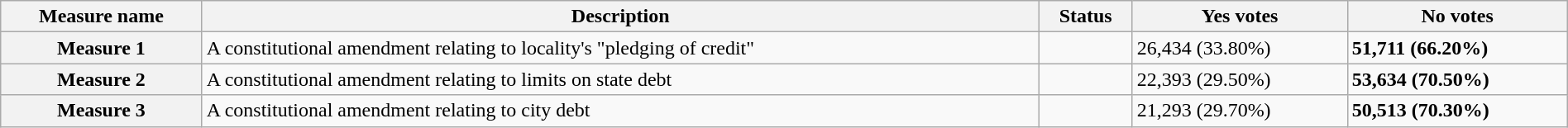<table class="wikitable sortable plainrowheaders" style="width:100%">
<tr>
<th scope="col">Measure name</th>
<th class="unsortable" scope="col">Description</th>
<th scope="col">Status</th>
<th scope="col">Yes votes</th>
<th scope="col">No votes</th>
</tr>
<tr>
<th scope="row">Measure 1</th>
<td>A constitutional amendment relating to locality's "pledging of credit"</td>
<td></td>
<td>26,434 (33.80%)</td>
<td><strong>51,711 (66.20%)</strong></td>
</tr>
<tr>
<th scope="row">Measure 2</th>
<td>A constitutional amendment relating to limits on state debt</td>
<td></td>
<td>22,393 (29.50%)</td>
<td><strong>53,634 (70.50%)</strong></td>
</tr>
<tr>
<th scope="row">Measure 3</th>
<td>A constitutional amendment relating to city debt</td>
<td></td>
<td>21,293 (29.70%)</td>
<td><strong>50,513 (70.30%)</strong></td>
</tr>
</table>
